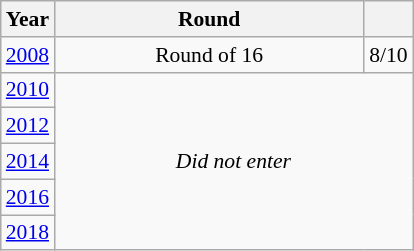<table class="wikitable" style="text-align: center; font-size:90%">
<tr>
<th>Year</th>
<th style="width:200px">Round</th>
<th></th>
</tr>
<tr>
<td><a href='#'>2008</a></td>
<td>Round of 16</td>
<td>8/10</td>
</tr>
<tr>
<td><a href='#'>2010</a></td>
<td colspan="2" rowspan="5"><em>Did not enter</em></td>
</tr>
<tr>
<td><a href='#'>2012</a></td>
</tr>
<tr>
<td><a href='#'>2014</a></td>
</tr>
<tr>
<td><a href='#'>2016</a></td>
</tr>
<tr>
<td><a href='#'>2018</a></td>
</tr>
</table>
